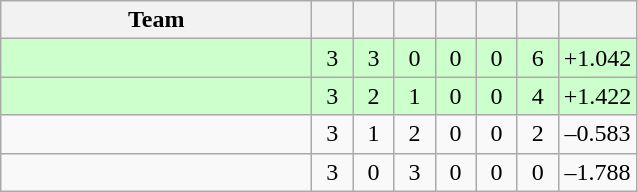<table class="wikitable" style="text-align:center">
<tr>
<th width=200>Team</th>
<th width=20></th>
<th width=20></th>
<th width=20></th>
<th width=20></th>
<th width=20></th>
<th width=20></th>
<th width=45></th>
</tr>
<tr bgcolor=ccffcc>
<td align="left"></td>
<td>3</td>
<td>3</td>
<td>0</td>
<td>0</td>
<td>0</td>
<td>6</td>
<td>+1.042</td>
</tr>
<tr bgcolor=ccffcc>
<td align="left"></td>
<td>3</td>
<td>2</td>
<td>1</td>
<td>0</td>
<td>0</td>
<td>4</td>
<td>+1.422</td>
</tr>
<tr>
<td align="left"></td>
<td>3</td>
<td>1</td>
<td>2</td>
<td>0</td>
<td>0</td>
<td>2</td>
<td>–0.583</td>
</tr>
<tr>
<td align="left"></td>
<td>3</td>
<td>0</td>
<td>3</td>
<td>0</td>
<td>0</td>
<td>0</td>
<td>–1.788</td>
</tr>
</table>
